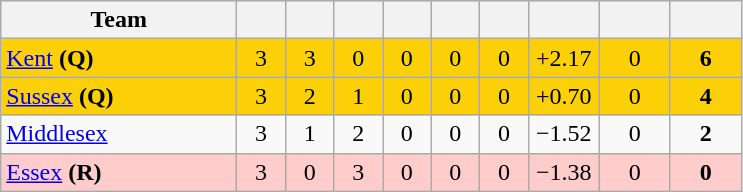<table class="wikitable" style="text-align:center">
<tr>
<th width="150">Team</th>
<th width="25"></th>
<th width="25"></th>
<th width="25"></th>
<th width="25"></th>
<th width="25"></th>
<th width="25"></th>
<th width="40"></th>
<th width="40"></th>
<th width="40"></th>
</tr>
<tr style="background:#fbd009">
<td style="text-align:left"><a href='#'>Kent</a> <strong>(Q)</strong></td>
<td>3</td>
<td>3</td>
<td>0</td>
<td>0</td>
<td>0</td>
<td>0</td>
<td>+2.17</td>
<td>0</td>
<td><strong>6</strong></td>
</tr>
<tr style="background:#fbd009">
<td style="text-align:left"><a href='#'>Sussex</a> <strong>(Q)</strong></td>
<td>3</td>
<td>2</td>
<td>1</td>
<td>0</td>
<td>0</td>
<td>0</td>
<td>+0.70</td>
<td>0</td>
<td><strong>4</strong></td>
</tr>
<tr>
<td style="text-align:left"><a href='#'>Middlesex</a></td>
<td>3</td>
<td>1</td>
<td>2</td>
<td>0</td>
<td>0</td>
<td>0</td>
<td>−1.52</td>
<td>0</td>
<td><strong>2</strong></td>
</tr>
<tr style="background:#ffcccc">
<td style="text-align:left"><a href='#'>Essex</a> <strong>(R)</strong></td>
<td>3</td>
<td>0</td>
<td>3</td>
<td>0</td>
<td>0</td>
<td>0</td>
<td>−1.38</td>
<td>0</td>
<td><strong>0</strong></td>
</tr>
</table>
